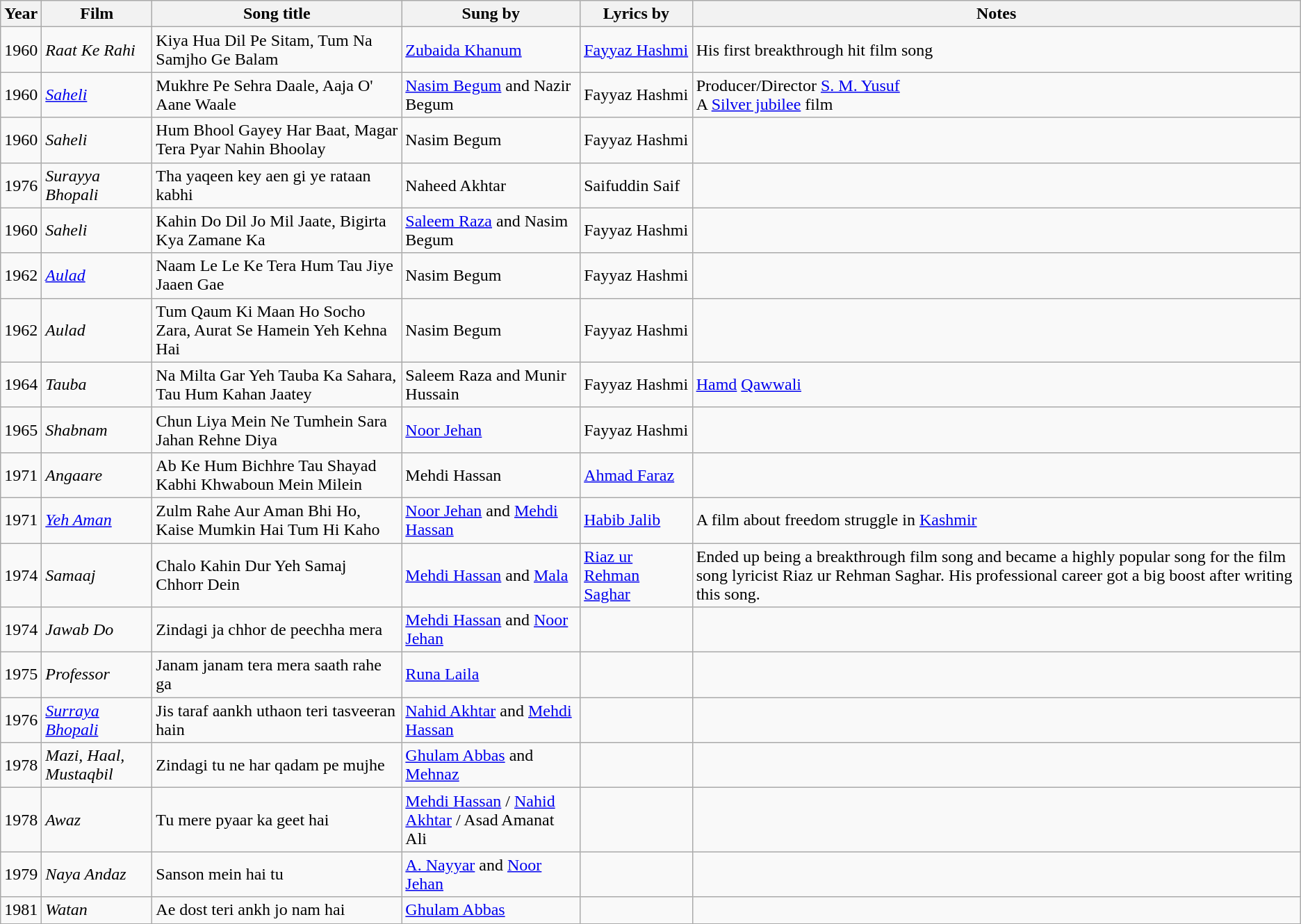<table class= "wikitable sortable">
<tr>
<th>Year</th>
<th>Film</th>
<th>Song title</th>
<th>Sung by</th>
<th>Lyrics by</th>
<th>Notes</th>
</tr>
<tr>
<td>1960</td>
<td><em>Raat Ke Rahi</em></td>
<td>Kiya Hua Dil Pe Sitam, Tum Na Samjho Ge Balam</td>
<td><a href='#'>Zubaida Khanum</a></td>
<td><a href='#'>Fayyaz Hashmi</a></td>
<td>His first breakthrough hit film song</td>
</tr>
<tr>
<td>1960</td>
<td><em><a href='#'>Saheli</a></em></td>
<td>Mukhre Pe Sehra Daale, Aaja O' Aane Waale</td>
<td><a href='#'>Nasim Begum</a> and Nazir Begum</td>
<td>Fayyaz Hashmi</td>
<td>Producer/Director <a href='#'>S. M. Yusuf</a><br> A <a href='#'>Silver jubilee</a> film</td>
</tr>
<tr>
<td>1960</td>
<td><em>Saheli</em></td>
<td>Hum Bhool Gayey Har Baat, Magar Tera Pyar Nahin Bhoolay</td>
<td>Nasim Begum</td>
<td>Fayyaz Hashmi</td>
<td></td>
</tr>
<tr>
<td>1976</td>
<td><em>Surayya Bhopali</em></td>
<td>Tha yaqeen key aen gi ye rataan kabhi</td>
<td>Naheed Akhtar</td>
<td>Saifuddin Saif</td>
<td></td>
</tr>
<tr>
<td>1960</td>
<td><em>Saheli</em></td>
<td>Kahin Do Dil Jo Mil Jaate, Bigirta Kya Zamane Ka</td>
<td><a href='#'>Saleem Raza</a> and Nasim Begum</td>
<td>Fayyaz Hashmi</td>
<td></td>
</tr>
<tr>
<td>1962</td>
<td><em><a href='#'>Aulad</a></em></td>
<td>Naam Le Le Ke Tera Hum Tau Jiye Jaaen Gae</td>
<td>Nasim Begum</td>
<td>Fayyaz Hashmi</td>
<td></td>
</tr>
<tr>
<td>1962</td>
<td><em>Aulad</em></td>
<td>Tum Qaum Ki Maan Ho Socho Zara, Aurat Se Hamein Yeh Kehna Hai</td>
<td>Nasim Begum</td>
<td>Fayyaz Hashmi</td>
<td></td>
</tr>
<tr>
<td>1964</td>
<td><em>Tauba</em></td>
<td>Na Milta Gar Yeh Tauba Ka Sahara, Tau Hum Kahan Jaatey</td>
<td>Saleem Raza and Munir Hussain</td>
<td>Fayyaz Hashmi</td>
<td><a href='#'>Hamd</a> <a href='#'>Qawwali</a></td>
</tr>
<tr>
<td>1965</td>
<td><em>Shabnam</em></td>
<td>Chun Liya Mein Ne Tumhein Sara Jahan Rehne Diya</td>
<td><a href='#'>Noor Jehan</a></td>
<td>Fayyaz Hashmi</td>
<td></td>
</tr>
<tr>
<td>1971</td>
<td><em>Angaare</em></td>
<td>Ab Ke Hum Bichhre Tau Shayad Kabhi Khwaboun Mein Milein</td>
<td>Mehdi Hassan</td>
<td><a href='#'>Ahmad Faraz</a></td>
<td></td>
</tr>
<tr>
<td>1971</td>
<td><em><a href='#'>Yeh Aman</a></em></td>
<td>Zulm Rahe Aur Aman Bhi Ho, Kaise Mumkin Hai Tum Hi Kaho</td>
<td><a href='#'>Noor Jehan</a> and <a href='#'>Mehdi Hassan</a></td>
<td><a href='#'>Habib Jalib</a></td>
<td>A film about freedom struggle in <a href='#'>Kashmir</a></td>
</tr>
<tr>
<td>1974</td>
<td><em>Samaaj</em></td>
<td>Chalo Kahin Dur Yeh Samaj Chhorr Dein</td>
<td><a href='#'>Mehdi Hassan</a> and <a href='#'>Mala</a></td>
<td><a href='#'>Riaz ur Rehman Saghar</a></td>
<td>Ended up being a breakthrough film song and became a highly popular song for the film song lyricist Riaz ur Rehman Saghar. His professional career got a big boost after writing this song.</td>
</tr>
<tr>
<td>1974</td>
<td><em>Jawab Do</em></td>
<td>Zindagi ja chhor de peechha mera</td>
<td><a href='#'>Mehdi Hassan</a> and <a href='#'>Noor Jehan</a></td>
<td></td>
<td></td>
</tr>
<tr>
<td>1975</td>
<td><em>Professor</em></td>
<td>Janam janam tera mera saath rahe ga</td>
<td><a href='#'>Runa Laila</a></td>
<td></td>
<td></td>
</tr>
<tr>
<td>1976</td>
<td><em><a href='#'>Surraya Bhopali</a></em></td>
<td>Jis taraf aankh uthaon teri tasveeran hain</td>
<td><a href='#'>Nahid Akhtar</a> and <a href='#'>Mehdi Hassan</a></td>
<td></td>
<td></td>
</tr>
<tr>
<td>1978</td>
<td><em>Mazi, Haal, Mustaqbil</em></td>
<td>Zindagi tu ne har qadam pe mujhe</td>
<td><a href='#'>Ghulam Abbas</a> and <a href='#'>Mehnaz</a></td>
<td></td>
<td></td>
</tr>
<tr>
<td>1978</td>
<td><em>Awaz</em></td>
<td>Tu mere pyaar ka geet hai</td>
<td><a href='#'>Mehdi Hassan</a> / <a href='#'>Nahid Akhtar</a> / Asad Amanat Ali</td>
<td></td>
<td></td>
</tr>
<tr>
<td>1979</td>
<td><em>Naya Andaz</em></td>
<td>Sanson mein hai tu</td>
<td><a href='#'>A. Nayyar</a> and <a href='#'>Noor Jehan</a></td>
<td></td>
<td></td>
</tr>
<tr>
<td>1981</td>
<td><em>Watan</em></td>
<td>Ae dost teri ankh jo nam hai</td>
<td><a href='#'>Ghulam Abbas</a></td>
<td></td>
<td></td>
</tr>
<tr>
</tr>
</table>
